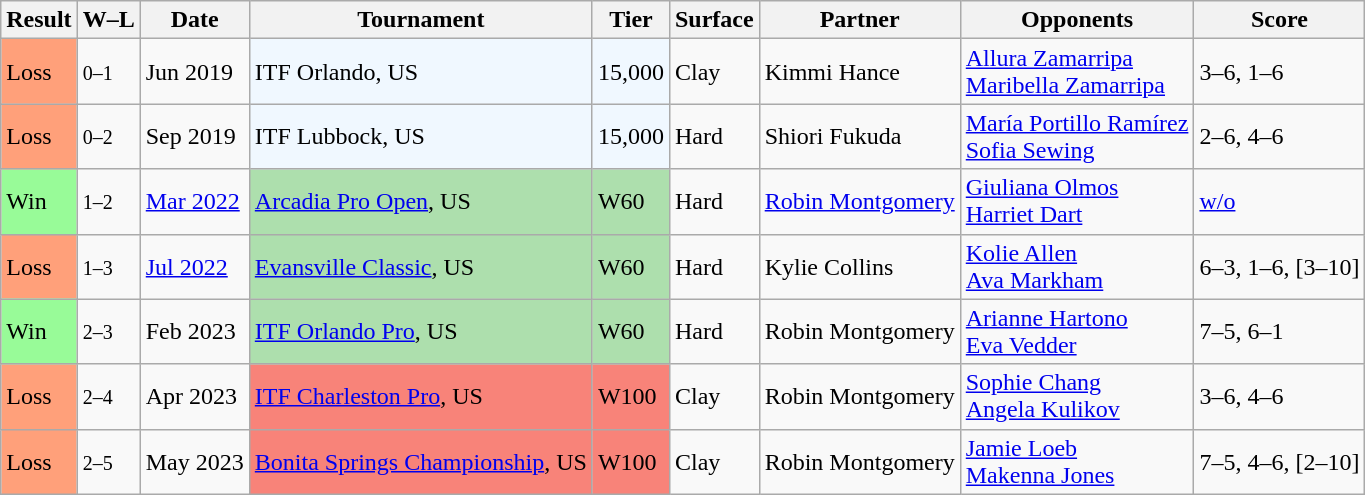<table class="sortable wikitable">
<tr>
<th>Result</th>
<th class="unsortable">W–L</th>
<th>Date</th>
<th>Tournament</th>
<th>Tier</th>
<th>Surface</th>
<th>Partner</th>
<th>Opponents</th>
<th class="unsortable">Score</th>
</tr>
<tr>
<td bgcolor="ffa07a">Loss</td>
<td><small>0–1</small></td>
<td>Jun 2019</td>
<td style="background:#f0f8ff;">ITF Orlando, US</td>
<td style="background:#f0f8ff;">15,000</td>
<td>Clay</td>
<td> Kimmi Hance</td>
<td> <a href='#'>Allura Zamarripa</a> <br>  <a href='#'>Maribella Zamarripa</a></td>
<td>3–6, 1–6</td>
</tr>
<tr>
<td bgcolor="ffa07a">Loss</td>
<td><small>0–2</small></td>
<td>Sep 2019</td>
<td style="background:#f0f8ff;">ITF Lubbock, US</td>
<td style="background:#f0f8ff;">15,000</td>
<td>Hard</td>
<td> Shiori Fukuda</td>
<td> <a href='#'>María Portillo Ramírez</a> <br>  <a href='#'>Sofia Sewing</a></td>
<td>2–6, 4–6</td>
</tr>
<tr>
<td bgcolor=98FB98>Win</td>
<td><small>1–2</small></td>
<td><a href='#'>Mar 2022</a></td>
<td bgcolor=addfad><a href='#'>Arcadia Pro Open</a>, US</td>
<td bgcolor=addfad>W60</td>
<td>Hard</td>
<td> <a href='#'>Robin Montgomery</a></td>
<td> <a href='#'>Giuliana Olmos</a> <br>  <a href='#'>Harriet Dart</a></td>
<td><a href='#'>w/o</a></td>
</tr>
<tr>
<td bgcolor="ffa07a">Loss</td>
<td><small>1–3</small></td>
<td><a href='#'>Jul 2022</a></td>
<td bgcolor=addfad><a href='#'>Evansville Classic</a>, US</td>
<td bgcolor=addfad>W60</td>
<td>Hard</td>
<td> Kylie Collins</td>
<td> <a href='#'>Kolie Allen</a> <br>  <a href='#'>Ava Markham</a></td>
<td>6–3, 1–6, [3–10]</td>
</tr>
<tr>
<td bgcolor=98FB98>Win</td>
<td><small>2–3</small></td>
<td>Feb 2023</td>
<td bgcolor=addfad><a href='#'>ITF Orlando Pro</a>, US</td>
<td bgcolor=addfad>W60</td>
<td>Hard</td>
<td> Robin Montgomery</td>
<td> <a href='#'>Arianne Hartono</a> <br>  <a href='#'>Eva Vedder</a></td>
<td>7–5, 6–1</td>
</tr>
<tr>
<td bgcolor="ffa07a">Loss</td>
<td><small>2–4</small></td>
<td>Apr 2023</td>
<td style="background:#f88379;"><a href='#'>ITF Charleston Pro</a>, US</td>
<td style="background:#f88379;">W100</td>
<td>Clay</td>
<td> Robin Montgomery</td>
<td> <a href='#'>Sophie Chang</a> <br>  <a href='#'>Angela Kulikov</a></td>
<td>3–6, 4–6</td>
</tr>
<tr>
<td bgcolor="ffa07a">Loss</td>
<td><small>2–5</small></td>
<td>May 2023</td>
<td style="background:#f88379;"><a href='#'>Bonita Springs Championship</a>, US</td>
<td style="background:#f88379;">W100</td>
<td>Clay</td>
<td> Robin Montgomery</td>
<td> <a href='#'>Jamie Loeb</a> <br>  <a href='#'>Makenna Jones</a></td>
<td>7–5, 4–6, [2–10]</td>
</tr>
</table>
